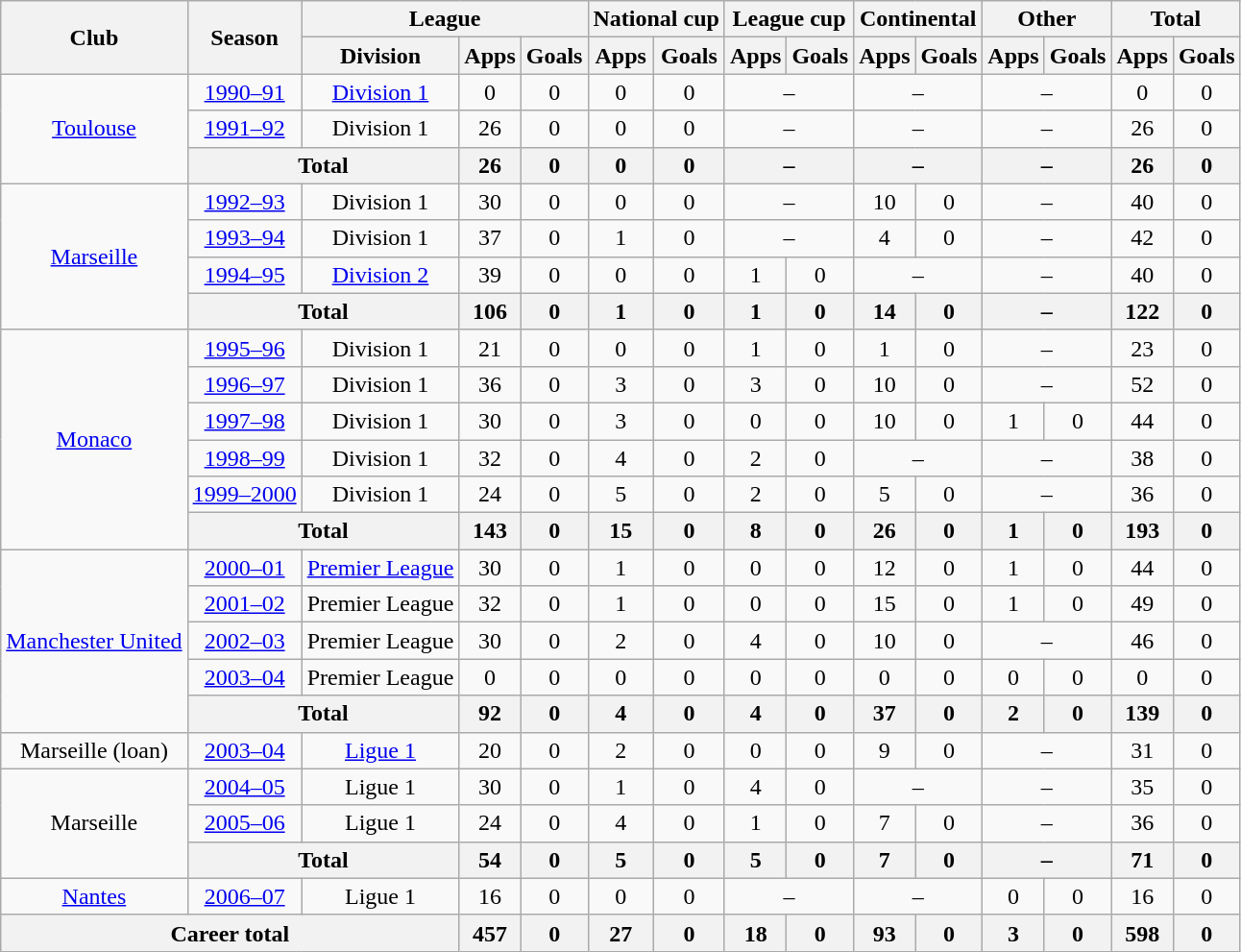<table class="wikitable" style="text-align: center;">
<tr>
<th rowspan="2">Club</th>
<th rowspan="2">Season</th>
<th colspan="3">League</th>
<th colspan="2">National cup</th>
<th colspan="2">League cup</th>
<th colspan="2">Continental</th>
<th colspan="2">Other</th>
<th colspan="2">Total</th>
</tr>
<tr>
<th>Division</th>
<th>Apps</th>
<th>Goals</th>
<th>Apps</th>
<th>Goals</th>
<th>Apps</th>
<th>Goals</th>
<th>Apps</th>
<th>Goals</th>
<th>Apps</th>
<th>Goals</th>
<th>Apps</th>
<th>Goals</th>
</tr>
<tr>
<td rowspan="3"><a href='#'>Toulouse</a></td>
<td><a href='#'>1990–91</a></td>
<td><a href='#'>Division 1</a></td>
<td>0</td>
<td>0</td>
<td>0</td>
<td>0</td>
<td colspan="2">–</td>
<td colspan="2">–</td>
<td colspan="2">–</td>
<td>0</td>
<td>0</td>
</tr>
<tr>
<td><a href='#'>1991–92</a></td>
<td>Division 1</td>
<td>26</td>
<td>0</td>
<td>0</td>
<td>0</td>
<td colspan="2">–</td>
<td colspan="2">–</td>
<td colspan="2">–</td>
<td>26</td>
<td>0</td>
</tr>
<tr>
<th colspan="2">Total</th>
<th>26</th>
<th>0</th>
<th>0</th>
<th>0</th>
<th colspan="2">–</th>
<th colspan="2">–</th>
<th colspan="2">–</th>
<th>26</th>
<th>0</th>
</tr>
<tr>
<td rowspan="4"><a href='#'>Marseille</a></td>
<td><a href='#'>1992–93</a></td>
<td>Division 1</td>
<td>30</td>
<td>0</td>
<td>0</td>
<td>0</td>
<td colspan="2">–</td>
<td>10</td>
<td>0</td>
<td colspan="2">–</td>
<td>40</td>
<td>0</td>
</tr>
<tr>
<td><a href='#'>1993–94</a></td>
<td>Division 1</td>
<td>37</td>
<td>0</td>
<td>1</td>
<td>0</td>
<td colspan="2">–</td>
<td>4</td>
<td>0</td>
<td colspan="2">–</td>
<td>42</td>
<td>0</td>
</tr>
<tr>
<td><a href='#'>1994–95</a></td>
<td><a href='#'>Division 2</a></td>
<td>39</td>
<td>0</td>
<td>0</td>
<td>0</td>
<td>1</td>
<td>0</td>
<td colspan="2">–</td>
<td colspan="2">–</td>
<td>40</td>
<td>0</td>
</tr>
<tr>
<th colspan="2">Total</th>
<th>106</th>
<th>0</th>
<th>1</th>
<th>0</th>
<th>1</th>
<th>0</th>
<th>14</th>
<th>0</th>
<th colspan="2">–</th>
<th>122</th>
<th>0</th>
</tr>
<tr>
<td rowspan="6"><a href='#'>Monaco</a></td>
<td><a href='#'>1995–96</a></td>
<td>Division 1</td>
<td>21</td>
<td>0</td>
<td>0</td>
<td>0</td>
<td>1</td>
<td>0</td>
<td>1</td>
<td>0</td>
<td colspan="2">–</td>
<td>23</td>
<td>0</td>
</tr>
<tr>
<td><a href='#'>1996–97</a></td>
<td>Division 1</td>
<td>36</td>
<td>0</td>
<td>3</td>
<td>0</td>
<td>3</td>
<td>0</td>
<td>10</td>
<td>0</td>
<td colspan="2">–</td>
<td>52</td>
<td>0</td>
</tr>
<tr>
<td><a href='#'>1997–98</a></td>
<td>Division 1</td>
<td>30</td>
<td>0</td>
<td>3</td>
<td>0</td>
<td>0</td>
<td>0</td>
<td>10</td>
<td>0</td>
<td>1</td>
<td>0</td>
<td>44</td>
<td>0</td>
</tr>
<tr>
<td><a href='#'>1998–99</a></td>
<td>Division 1</td>
<td>32</td>
<td>0</td>
<td>4</td>
<td>0</td>
<td>2</td>
<td>0</td>
<td colspan="2">–</td>
<td colspan="2">–</td>
<td>38</td>
<td>0</td>
</tr>
<tr>
<td><a href='#'>1999–2000</a></td>
<td>Division 1</td>
<td>24</td>
<td>0</td>
<td>5</td>
<td>0</td>
<td>2</td>
<td>0</td>
<td>5</td>
<td>0</td>
<td colspan="2">–</td>
<td>36</td>
<td>0</td>
</tr>
<tr>
<th colspan="2">Total</th>
<th>143</th>
<th>0</th>
<th>15</th>
<th>0</th>
<th>8</th>
<th>0</th>
<th>26</th>
<th>0</th>
<th>1</th>
<th>0</th>
<th>193</th>
<th>0</th>
</tr>
<tr>
<td rowspan="5"><a href='#'>Manchester United</a></td>
<td><a href='#'>2000–01</a></td>
<td><a href='#'>Premier League</a></td>
<td>30</td>
<td>0</td>
<td>1</td>
<td>0</td>
<td>0</td>
<td>0</td>
<td>12</td>
<td>0</td>
<td>1</td>
<td>0</td>
<td>44</td>
<td>0</td>
</tr>
<tr>
<td><a href='#'>2001–02</a></td>
<td>Premier League</td>
<td>32</td>
<td>0</td>
<td>1</td>
<td>0</td>
<td>0</td>
<td>0</td>
<td>15</td>
<td>0</td>
<td>1</td>
<td>0</td>
<td>49</td>
<td>0</td>
</tr>
<tr>
<td><a href='#'>2002–03</a></td>
<td>Premier League</td>
<td>30</td>
<td>0</td>
<td>2</td>
<td>0</td>
<td>4</td>
<td>0</td>
<td>10</td>
<td>0</td>
<td colspan="2">–</td>
<td>46</td>
<td>0</td>
</tr>
<tr>
<td><a href='#'>2003–04</a></td>
<td>Premier League</td>
<td>0</td>
<td>0</td>
<td>0</td>
<td>0</td>
<td>0</td>
<td>0</td>
<td>0</td>
<td>0</td>
<td>0</td>
<td>0</td>
<td>0</td>
<td>0</td>
</tr>
<tr>
<th colspan="2">Total</th>
<th>92</th>
<th>0</th>
<th>4</th>
<th>0</th>
<th>4</th>
<th>0</th>
<th>37</th>
<th>0</th>
<th>2</th>
<th>0</th>
<th>139</th>
<th>0</th>
</tr>
<tr>
<td>Marseille (loan)</td>
<td><a href='#'>2003–04</a></td>
<td><a href='#'>Ligue 1</a></td>
<td>20</td>
<td>0</td>
<td>2</td>
<td>0</td>
<td>0</td>
<td>0</td>
<td>9</td>
<td>0</td>
<td colspan="2">–</td>
<td>31</td>
<td>0</td>
</tr>
<tr>
<td rowspan="3">Marseille</td>
<td><a href='#'>2004–05</a></td>
<td>Ligue 1</td>
<td>30</td>
<td>0</td>
<td>1</td>
<td>0</td>
<td>4</td>
<td>0</td>
<td colspan="2">–</td>
<td colspan="2">–</td>
<td>35</td>
<td>0</td>
</tr>
<tr>
<td><a href='#'>2005–06</a></td>
<td>Ligue 1</td>
<td>24</td>
<td>0</td>
<td>4</td>
<td>0</td>
<td>1</td>
<td>0</td>
<td>7</td>
<td>0</td>
<td colspan="2">–</td>
<td>36</td>
<td>0</td>
</tr>
<tr>
<th colspan="2">Total</th>
<th>54</th>
<th>0</th>
<th>5</th>
<th>0</th>
<th>5</th>
<th>0</th>
<th>7</th>
<th>0</th>
<th colspan="2">–</th>
<th>71</th>
<th>0</th>
</tr>
<tr>
<td><a href='#'>Nantes</a></td>
<td><a href='#'>2006–07</a></td>
<td>Ligue 1</td>
<td>16</td>
<td>0</td>
<td>0</td>
<td>0</td>
<td colspan="2">–</td>
<td colspan="2">–</td>
<td>0</td>
<td>0</td>
<td>16</td>
<td>0</td>
</tr>
<tr>
<th colspan="3">Career total</th>
<th>457</th>
<th>0</th>
<th>27</th>
<th>0</th>
<th>18</th>
<th>0</th>
<th>93</th>
<th>0</th>
<th>3</th>
<th>0</th>
<th>598</th>
<th>0</th>
</tr>
</table>
